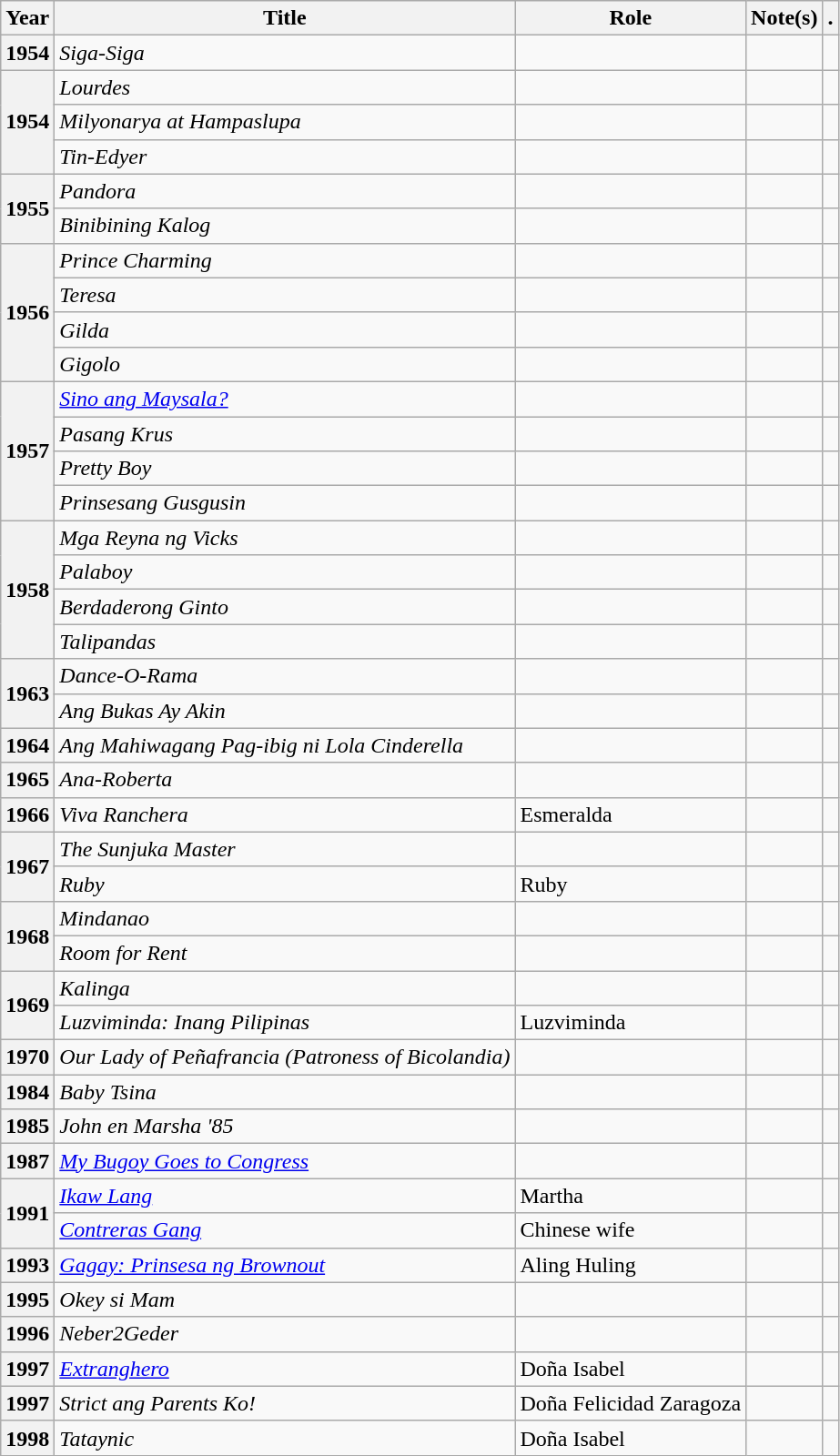<table class="wikitable plainrowheaders sortable">
<tr>
<th scope="col">Year</th>
<th scope="col">Title</th>
<th scope="col" class="unsortable">Role</th>
<th scope="col" class="unsortable">Note(s)</th>
<th scope="col" class="unsortable">.</th>
</tr>
<tr>
<th scope="row">1954</th>
<td><em>Siga-Siga</em></td>
<td></td>
<td></td>
<td style="text-align:center;"></td>
</tr>
<tr>
<th rowspan="3" scope="row">1954</th>
<td><em>Lourdes</em></td>
<td></td>
<td></td>
<td style="text-align:center;"></td>
</tr>
<tr>
<td><em>Milyonarya at Hampaslupa</em></td>
<td></td>
<td></td>
<td style="text-align:center;"></td>
</tr>
<tr>
<td><em>Tin-Edyer</em></td>
<td></td>
<td></td>
<td style="text-align:center;"></td>
</tr>
<tr>
<th rowspan="2" scope="row">1955</th>
<td><em>Pandora</em></td>
<td></td>
<td></td>
<td style="text-align:center;"></td>
</tr>
<tr>
<td><em>Binibining Kalog</em></td>
<td></td>
<td></td>
<td style="text-align:center;"></td>
</tr>
<tr>
<th rowspan="4" scope="row">1956</th>
<td><em>Prince Charming</em></td>
<td></td>
<td></td>
<td style="text-align:center;"></td>
</tr>
<tr>
<td><em>Teresa</em></td>
<td></td>
<td></td>
<td style="text-align:center;"></td>
</tr>
<tr>
<td><em>Gilda</em></td>
<td></td>
<td></td>
<td style="text-align:center;"></td>
</tr>
<tr>
<td><em>Gigolo</em></td>
<td></td>
<td></td>
<td style="text-align:center;"></td>
</tr>
<tr>
<th rowspan="4" scope="row">1957</th>
<td><em><a href='#'>Sino ang Maysala?</a></em></td>
<td></td>
<td></td>
<td style="text-align:center;"></td>
</tr>
<tr>
<td><em>Pasang Krus</em></td>
<td></td>
<td></td>
<td style="text-align:center;"></td>
</tr>
<tr>
<td><em>Pretty Boy</em></td>
<td></td>
<td></td>
<td style="text-align:center;"></td>
</tr>
<tr>
<td><em>Prinsesang Gusgusin</em></td>
<td></td>
<td></td>
<td style="text-align:center;"></td>
</tr>
<tr>
<th rowspan="4" scope="row">1958</th>
<td><em>Mga Reyna ng Vicks</em></td>
<td></td>
<td></td>
<td style="text-align:center;"></td>
</tr>
<tr>
<td><em>Palaboy</em></td>
<td></td>
<td></td>
<td style="text-align:center;"></td>
</tr>
<tr>
<td><em>Berdaderong Ginto</em></td>
<td></td>
<td></td>
<td style="text-align:center;"></td>
</tr>
<tr>
<td><em>Talipandas</em></td>
<td></td>
<td></td>
<td style="text-align:center;"></td>
</tr>
<tr>
<th rowspan="2" scope="row">1963</th>
<td><em>Dance-O-Rama</em></td>
<td></td>
<td></td>
<td style="text-align:center;"></td>
</tr>
<tr>
<td><em>Ang Bukas Ay Akin</em> </td>
<td></td>
<td></td>
<td style="text-align:center;"></td>
</tr>
<tr>
<th scope="row">1964</th>
<td><em>Ang Mahiwagang Pag-ibig ni Lola Cinderella</em> </td>
<td></td>
<td></td>
<td style="text-align:center;"></td>
</tr>
<tr>
<th scope="row">1965</th>
<td><em>Ana-Roberta</em> </td>
<td></td>
<td></td>
<td style="text-align:center;"></td>
</tr>
<tr>
<th scope="row">1966</th>
<td><em>Viva Ranchera</em> </td>
<td>Esmeralda</td>
<td></td>
<td style="text-align:center;"></td>
</tr>
<tr>
<th rowspan="2" scope="row">1967</th>
<td><em>The Sunjuka Master</em> </td>
<td></td>
<td></td>
<td style="text-align:center;"></td>
</tr>
<tr>
<td><em>Ruby</em> </td>
<td>Ruby</td>
<td></td>
<td style="text-align:center;"></td>
</tr>
<tr>
<th rowspan="2" scope="row">1968</th>
<td><em>Mindanao</em> </td>
<td></td>
<td></td>
<td style="text-align:center;"></td>
</tr>
<tr>
<td><em>Room for Rent</em> </td>
<td></td>
<td></td>
<td style="text-align:center;"></td>
</tr>
<tr>
<th rowspan="2" scope="row">1969</th>
<td><em>Kalinga</em> </td>
<td></td>
<td></td>
<td style="text-align:center;"></td>
</tr>
<tr>
<td><em>Luzviminda: Inang Pilipinas</em> </td>
<td>Luzviminda</td>
<td></td>
<td style="text-align:center;"></td>
</tr>
<tr>
<th scope="row">1970</th>
<td><em>Our Lady of Peñafrancia (Patroness of Bicolandia)</em></td>
<td></td>
<td></td>
<td style="text-align:center;"></td>
</tr>
<tr>
<th scope="row">1984</th>
<td><em>Baby Tsina</em></td>
<td></td>
<td></td>
<td style="text-align:center;"></td>
</tr>
<tr>
<th scope="row">1985</th>
<td><em>John en Marsha '85</em></td>
<td></td>
<td></td>
<td style="text-align:center;"></td>
</tr>
<tr>
<th scope="row">1987</th>
<td><em><a href='#'>My Bugoy Goes to Congress</a></em></td>
<td></td>
<td></td>
<td style="text-align:center;"></td>
</tr>
<tr>
<th rowspan="2" scope="row">1991</th>
<td><em><a href='#'>Ikaw Lang</a></em></td>
<td>Martha</td>
<td></td>
<td style="text-align:center;"></td>
</tr>
<tr>
<td><em><a href='#'>Contreras Gang</a></em></td>
<td>Chinese wife</td>
<td></td>
<td style="text-align:center;"></td>
</tr>
<tr>
<th scope="row">1993</th>
<td><em><a href='#'>Gagay: Prinsesa ng Brownout</a></em></td>
<td>Aling Huling</td>
<td></td>
<td style="text-align:center;"></td>
</tr>
<tr>
<th scope="row">1995</th>
<td><em>Okey si Mam</em></td>
<td></td>
<td></td>
<td style="text-align:center;"></td>
</tr>
<tr>
<th scope="row">1996</th>
<td><em>Neber2Geder</em></td>
<td></td>
<td></td>
<td style="text-align:center;"></td>
</tr>
<tr>
<th scope="row">1997</th>
<td><em><a href='#'>Extranghero</a></em></td>
<td>Doña Isabel</td>
<td></td>
<td style="text-align:center;"></td>
</tr>
<tr>
<th scope="row">1997</th>
<td><em>Strict ang Parents Ko!</em></td>
<td>Doña Felicidad Zaragoza</td>
<td></td>
<td style="text-align:center;"></td>
</tr>
<tr>
<th scope="row">1998</th>
<td><em>Tataynic</em></td>
<td>Doña Isabel</td>
<td></td>
<td style="text-align:center;"></td>
</tr>
</table>
